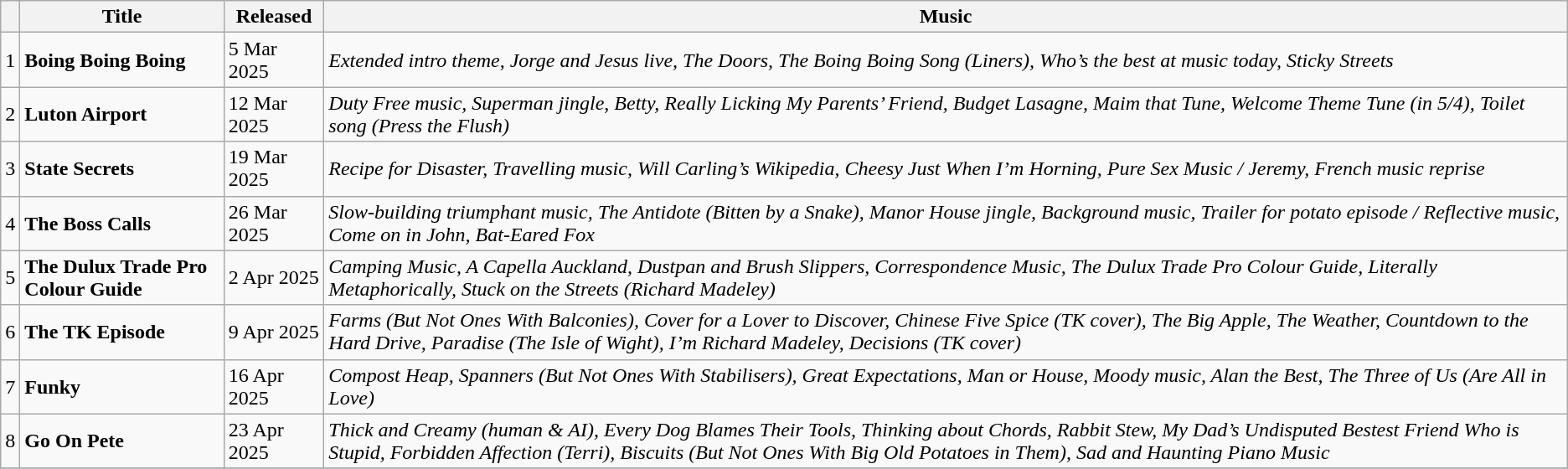<table class="wikitable">
<tr>
<th></th>
<th>Title</th>
<th>Released</th>
<th>Music</th>
</tr>
<tr>
<td>1</td>
<td><strong>Boing Boing Boing</strong></td>
<td>5 Mar 2025</td>
<td><em>Extended intro theme, Jorge and Jesus live, The Doors, The Boing Boing Song (Liners), Who’s the best at music today, Sticky Streets</em></td>
</tr>
<tr>
<td>2</td>
<td><strong>Luton Airport</strong></td>
<td>12 Mar 2025</td>
<td><em>Duty Free music, Superman jingle, Betty, Really Licking My Parents’ Friend, Budget Lasagne, Maim that Tune, Welcome Theme Tune (in 5/4), Toilet song (Press the Flush)</em></td>
</tr>
<tr>
<td>3</td>
<td><strong>State Secrets</strong></td>
<td>19 Mar 2025</td>
<td><em>Recipe for Disaster, Travelling music, Will Carling’s Wikipedia, Cheesy Just When I’m Horning, Pure Sex Music / Jeremy, French music reprise</em></td>
</tr>
<tr>
<td>4</td>
<td><strong>The Boss Calls</strong></td>
<td>26 Mar 2025</td>
<td><em>Slow-building triumphant music, The Antidote (Bitten by a Snake), Manor House jingle, Background music, Trailer for potato episode / Reflective music, Come on in John, Bat-Eared Fox</em></td>
</tr>
<tr>
<td>5</td>
<td><strong>The Dulux Trade Pro Colour Guide</strong></td>
<td>2 Apr 2025</td>
<td><em>Camping Music, A Capella Auckland, Dustpan and Brush Slippers, Correspondence Music, The Dulux Trade Pro Colour Guide, Literally Metaphorically, Stuck on the Streets (Richard Madeley)</em></td>
</tr>
<tr>
<td>6</td>
<td><strong>The TK Episode</strong></td>
<td>9 Apr 2025</td>
<td><em>Farms (But Not Ones With Balconies), Cover for a Lover to Discover, Chinese Five Spice (TK cover), The Big Apple, The Weather, Countdown to the Hard Drive, Paradise (The Isle of Wight), I’m Richard Madeley, Decisions (TK cover)</em></td>
</tr>
<tr>
<td>7</td>
<td><strong>Funky</strong></td>
<td>16 Apr 2025</td>
<td><em>Compost Heap, Spanners (But Not Ones With Stabilisers), Great Expectations, Man or House, Moody music, Alan the Best, The Three of Us (Are All in Love)</em></td>
</tr>
<tr>
<td>8</td>
<td><strong>Go On Pete</strong></td>
<td>23 Apr 2025</td>
<td><em>Thick and Creamy (human & AI), Every Dog Blames Their Tools, Thinking about Chords, Rabbit Stew, My Dad’s Undisputed Bestest Friend Who is Stupid, Forbidden Affection (Terri), Biscuits (But Not Ones With Big Old Potatoes in Them), Sad and Haunting Piano Music</em></td>
</tr>
<tr>
</tr>
</table>
